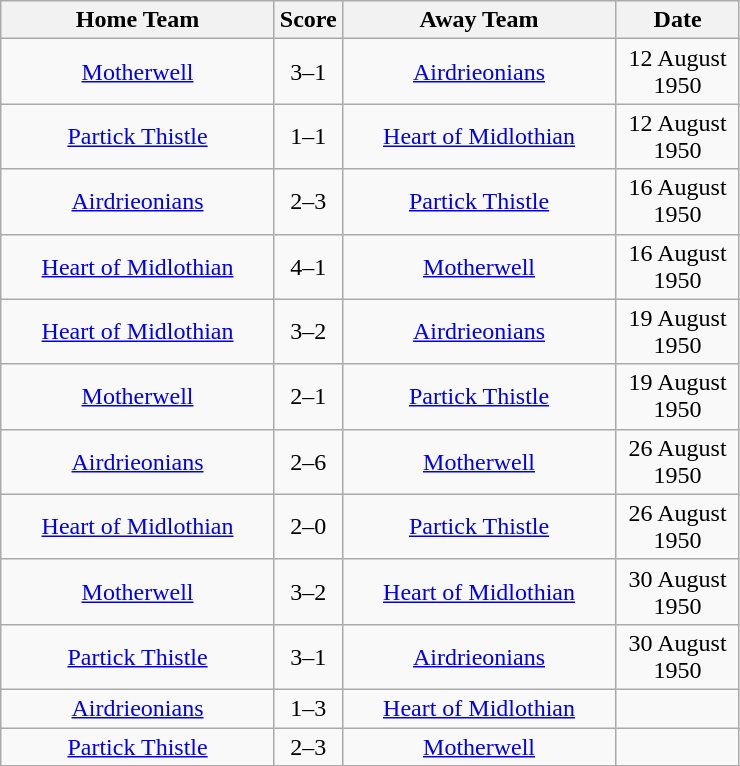<table class="wikitable" style="text-align:center;">
<tr>
<th width=175>Home Team</th>
<th width=20>Score</th>
<th width=175>Away Team</th>
<th width= 75>Date</th>
</tr>
<tr>
<td><a href='#'>Motherwell</a></td>
<td>3–1</td>
<td><a href='#'>Airdrieonians</a></td>
<td>12 August 1950</td>
</tr>
<tr>
<td><a href='#'>Partick Thistle</a></td>
<td>1–1</td>
<td><a href='#'>Heart of Midlothian</a></td>
<td>12 August 1950</td>
</tr>
<tr>
<td><a href='#'>Airdrieonians</a></td>
<td>2–3</td>
<td><a href='#'>Partick Thistle</a></td>
<td>16 August 1950</td>
</tr>
<tr>
<td><a href='#'>Heart of Midlothian</a></td>
<td>4–1</td>
<td><a href='#'>Motherwell</a></td>
<td>16 August 1950</td>
</tr>
<tr>
<td><a href='#'>Heart of Midlothian</a></td>
<td>3–2</td>
<td><a href='#'>Airdrieonians</a></td>
<td>19 August 1950</td>
</tr>
<tr>
<td><a href='#'>Motherwell</a></td>
<td>2–1</td>
<td><a href='#'>Partick Thistle</a></td>
<td>19 August 1950</td>
</tr>
<tr>
<td><a href='#'>Airdrieonians</a></td>
<td>2–6</td>
<td><a href='#'>Motherwell</a></td>
<td>26 August 1950</td>
</tr>
<tr>
<td><a href='#'>Heart of Midlothian</a></td>
<td>2–0</td>
<td><a href='#'>Partick Thistle</a></td>
<td>26 August 1950</td>
</tr>
<tr>
<td><a href='#'>Motherwell</a></td>
<td>3–2</td>
<td><a href='#'>Heart of Midlothian</a></td>
<td>30 August 1950</td>
</tr>
<tr>
<td><a href='#'>Partick Thistle</a></td>
<td>3–1</td>
<td><a href='#'>Airdrieonians</a></td>
<td>30 August 1950</td>
</tr>
<tr>
<td><a href='#'>Airdrieonians</a></td>
<td>1–3</td>
<td><a href='#'>Heart of Midlothian</a></td>
<td></td>
</tr>
<tr>
<td><a href='#'>Partick Thistle</a></td>
<td>2–3</td>
<td><a href='#'>Motherwell</a></td>
<td></td>
</tr>
<tr>
</tr>
</table>
